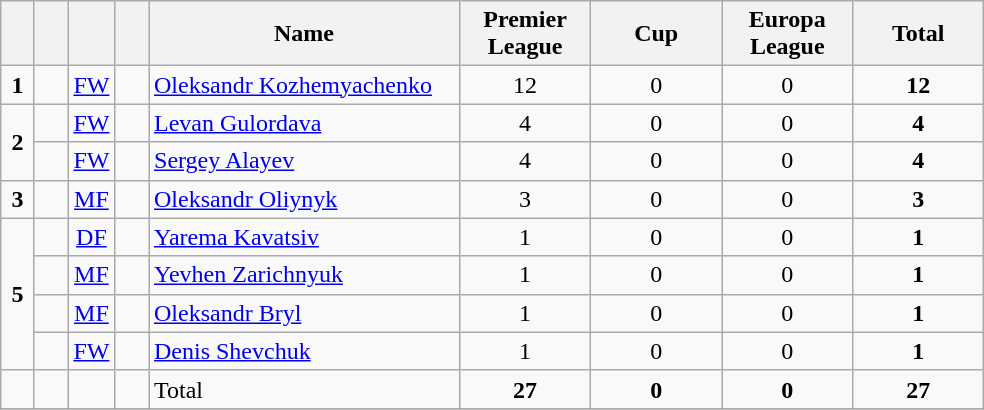<table class="wikitable" style="text-align:center">
<tr>
<th width=15></th>
<th width=15></th>
<th width=15></th>
<th width=15></th>
<th width=200>Name</th>
<th width=80><strong>Premier League</strong></th>
<th width=80><strong>Cup</strong></th>
<th width=80><strong>Europa League</strong></th>
<th width=80>Total</th>
</tr>
<tr>
<td><strong>1</strong></td>
<td></td>
<td><a href='#'>FW</a></td>
<td></td>
<td align=left><a href='#'>Oleksandr Kozhemyachenko</a></td>
<td>12</td>
<td>0</td>
<td>0</td>
<td><strong>12</strong></td>
</tr>
<tr>
<td rowspan=2><strong>2</strong></td>
<td></td>
<td><a href='#'>FW</a></td>
<td></td>
<td align=left><a href='#'>Levan Gulordava</a></td>
<td>4</td>
<td>0</td>
<td>0</td>
<td><strong>4</strong></td>
</tr>
<tr>
<td></td>
<td><a href='#'>FW</a></td>
<td></td>
<td align=left><a href='#'>Sergey Alayev</a></td>
<td>4</td>
<td>0</td>
<td>0</td>
<td><strong>4</strong></td>
</tr>
<tr>
<td><strong>3</strong></td>
<td></td>
<td><a href='#'>MF</a></td>
<td></td>
<td align=left><a href='#'>Oleksandr Oliynyk</a></td>
<td>3</td>
<td>0</td>
<td>0</td>
<td><strong>3</strong></td>
</tr>
<tr>
<td rowspan=4><strong>5</strong></td>
<td></td>
<td><a href='#'>DF</a></td>
<td></td>
<td align=left><a href='#'>Yarema Kavatsiv</a></td>
<td>1</td>
<td>0</td>
<td>0</td>
<td><strong>1</strong></td>
</tr>
<tr>
<td></td>
<td><a href='#'>MF</a></td>
<td></td>
<td align=left><a href='#'>Yevhen Zarichnyuk</a></td>
<td>1</td>
<td>0</td>
<td>0</td>
<td><strong>1</strong></td>
</tr>
<tr>
<td></td>
<td><a href='#'>MF</a></td>
<td></td>
<td align=left><a href='#'>Oleksandr Bryl</a></td>
<td>1</td>
<td>0</td>
<td>0</td>
<td><strong>1</strong></td>
</tr>
<tr>
<td></td>
<td><a href='#'>FW</a></td>
<td></td>
<td align=left><a href='#'>Denis Shevchuk</a></td>
<td>1</td>
<td>0</td>
<td>0</td>
<td><strong>1</strong></td>
</tr>
<tr>
<td></td>
<td></td>
<td></td>
<td></td>
<td align=left>Total</td>
<td><strong>27</strong></td>
<td><strong>0</strong></td>
<td><strong>0</strong></td>
<td><strong>27</strong></td>
</tr>
<tr>
</tr>
</table>
